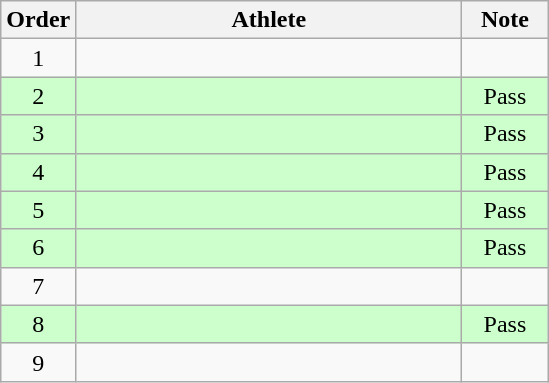<table class=wikitable style="text-align:center">
<tr>
<th width=40>Order</th>
<th width=250>Athlete</th>
<th width=50>Note</th>
</tr>
<tr>
<td>1</td>
<td align=left></td>
<td></td>
</tr>
<tr bgcolor="ccffcc">
<td>2</td>
<td align=left></td>
<td>Pass</td>
</tr>
<tr bgcolor="ccffcc">
<td>3</td>
<td align=left></td>
<td>Pass</td>
</tr>
<tr bgcolor="ccffcc">
<td>4</td>
<td align=left></td>
<td>Pass</td>
</tr>
<tr bgcolor="ccffcc">
<td>5</td>
<td align=left></td>
<td>Pass</td>
</tr>
<tr bgcolor="ccffcc">
<td>6</td>
<td align=left></td>
<td>Pass</td>
</tr>
<tr>
<td>7</td>
<td align=left></td>
<td></td>
</tr>
<tr bgcolor="ccffcc">
<td>8</td>
<td align=left></td>
<td>Pass</td>
</tr>
<tr>
<td>9</td>
<td align=left></td>
<td></td>
</tr>
</table>
